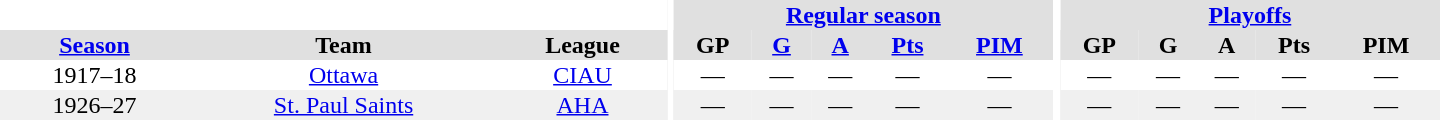<table border="0" cellpadding="1" cellspacing="0" style="text-align:center; width:60em">
<tr bgcolor="#e0e0e0">
<th colspan="3" bgcolor="#ffffff"></th>
<th rowspan="99" bgcolor="#ffffff"></th>
<th colspan="5"><a href='#'>Regular season</a></th>
<th rowspan="99" bgcolor="#ffffff"></th>
<th colspan="5"><a href='#'>Playoffs</a></th>
</tr>
<tr bgcolor="#e0e0e0">
<th><a href='#'>Season</a></th>
<th>Team</th>
<th>League</th>
<th>GP</th>
<th><a href='#'>G</a></th>
<th><a href='#'>A</a></th>
<th><a href='#'>Pts</a></th>
<th><a href='#'>PIM</a></th>
<th>GP</th>
<th>G</th>
<th>A</th>
<th>Pts</th>
<th>PIM</th>
</tr>
<tr>
<td>1917–18</td>
<td><a href='#'>Ottawa</a></td>
<td><a href='#'>CIAU</a></td>
<td>—</td>
<td>—</td>
<td>—</td>
<td>—</td>
<td>—</td>
<td>—</td>
<td>—</td>
<td>—</td>
<td>—</td>
<td>—</td>
</tr>
<tr bgcolor=f0f0f0>
<td>1926–27</td>
<td><a href='#'>St. Paul Saints</a></td>
<td><a href='#'>AHA</a></td>
<td>—</td>
<td>—</td>
<td>—</td>
<td>—</td>
<td>—</td>
<td>—</td>
<td>—</td>
<td>—</td>
<td>—</td>
<td>—</td>
</tr>
</table>
